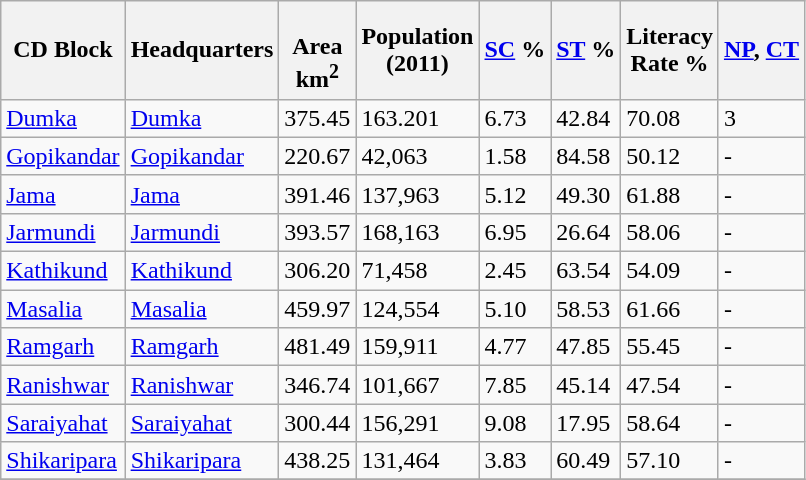<table class="wikitable sortable">
<tr>
<th>CD Block</th>
<th>Headquarters</th>
<th><br>Area<br>km<sup>2</sup></th>
<th>Population<br>(2011)</th>
<th><a href='#'>SC</a> %</th>
<th><a href='#'>ST</a> %</th>
<th>Literacy<br> Rate %</th>
<th><a href='#'>NP</a>, <a href='#'>CT</a></th>
</tr>
<tr>
<td><a href='#'>Dumka</a></td>
<td><a href='#'>Dumka</a></td>
<td>375.45</td>
<td>163.201</td>
<td>6.73</td>
<td>42.84</td>
<td>70.08</td>
<td>3</td>
</tr>
<tr>
<td><a href='#'>Gopikandar</a></td>
<td><a href='#'>Gopikandar</a></td>
<td>220.67</td>
<td>42,063</td>
<td>1.58</td>
<td>84.58</td>
<td>50.12</td>
<td>-</td>
</tr>
<tr>
<td><a href='#'>Jama</a></td>
<td><a href='#'>Jama</a></td>
<td>391.46</td>
<td>137,963</td>
<td>5.12</td>
<td>49.30</td>
<td>61.88</td>
<td>-</td>
</tr>
<tr>
<td><a href='#'>Jarmundi</a></td>
<td><a href='#'>Jarmundi</a></td>
<td>393.57</td>
<td>168,163</td>
<td>6.95</td>
<td>26.64</td>
<td>58.06</td>
<td>-</td>
</tr>
<tr>
<td><a href='#'>Kathikund</a></td>
<td><a href='#'>Kathikund</a></td>
<td>306.20</td>
<td>71,458</td>
<td>2.45</td>
<td>63.54</td>
<td>54.09</td>
<td>-</td>
</tr>
<tr>
<td><a href='#'>Masalia</a></td>
<td><a href='#'>Masalia</a></td>
<td>459.97</td>
<td>124,554</td>
<td>5.10</td>
<td>58.53</td>
<td>61.66</td>
<td>-</td>
</tr>
<tr>
<td><a href='#'>Ramgarh</a></td>
<td><a href='#'>Ramgarh</a></td>
<td>481.49</td>
<td>159,911</td>
<td>4.77</td>
<td>47.85</td>
<td>55.45</td>
<td>-</td>
</tr>
<tr>
<td><a href='#'>Ranishwar</a></td>
<td><a href='#'>Ranishwar</a></td>
<td>346.74</td>
<td>101,667</td>
<td>7.85</td>
<td>45.14</td>
<td>47.54</td>
<td>-</td>
</tr>
<tr>
<td><a href='#'>Saraiyahat</a></td>
<td><a href='#'>Saraiyahat</a></td>
<td>300.44</td>
<td>156,291</td>
<td>9.08</td>
<td>17.95</td>
<td>58.64</td>
<td>-</td>
</tr>
<tr>
<td><a href='#'>Shikaripara</a></td>
<td><a href='#'>Shikaripara</a></td>
<td>438.25</td>
<td>131,464</td>
<td>3.83</td>
<td>60.49</td>
<td>57.10</td>
<td>-</td>
</tr>
<tr>
</tr>
</table>
